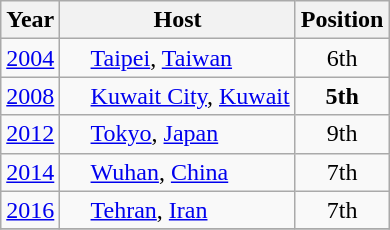<table class="wikitable" style="text-align: center;">
<tr>
<th>Year</th>
<th>Host</th>
<th>Position</th>
</tr>
<tr>
<td><a href='#'>2004</a></td>
<td style="text-align: left; padding-left: 20px;"> <a href='#'>Taipei</a>, <a href='#'>Taiwan</a></td>
<td>6th</td>
</tr>
<tr>
<td><a href='#'>2008</a></td>
<td style="text-align: left; padding-left: 20px;"> <a href='#'>Kuwait City</a>, <a href='#'>Kuwait</a></td>
<td><strong>5th</strong></td>
</tr>
<tr>
<td><a href='#'>2012</a></td>
<td style="text-align: left; padding-left: 20px;"> <a href='#'>Tokyo</a>, <a href='#'>Japan</a></td>
<td>9th</td>
</tr>
<tr>
<td><a href='#'>2014</a></td>
<td style="text-align: left; padding-left: 20px;"> <a href='#'>Wuhan</a>, <a href='#'>China</a></td>
<td>7th</td>
</tr>
<tr>
<td><a href='#'>2016</a></td>
<td style="text-align: left; padding-left: 20px;"> <a href='#'>Tehran</a>, <a href='#'>Iran</a></td>
<td>7th</td>
</tr>
<tr>
</tr>
</table>
